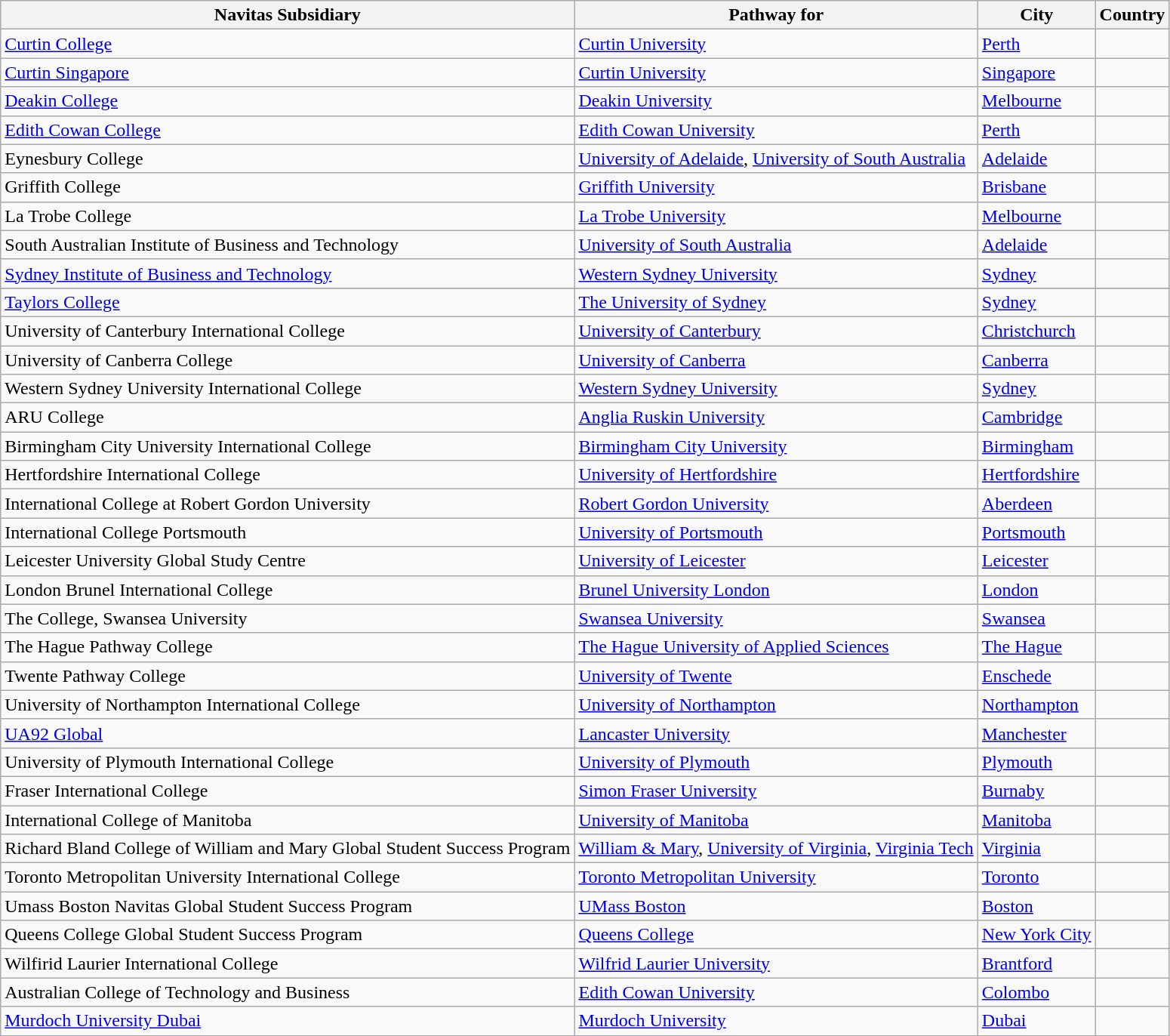<table class="wikitable mw-collapsible sortable">
<tr>
<th>Navitas Subsidiary</th>
<th>Pathway for</th>
<th>City</th>
<th>Country</th>
</tr>
<tr>
<td><a href='#'>Curtin College</a></td>
<td><a href='#'>Curtin University</a></td>
<td><a href='#'>Perth</a></td>
<td></td>
</tr>
<tr>
<td><a href='#'>Curtin Singapore</a></td>
<td><a href='#'>Curtin University</a></td>
<td><a href='#'>Singapore</a></td>
<td></td>
</tr>
<tr>
<td><a href='#'>Deakin College</a></td>
<td><a href='#'>Deakin University</a></td>
<td><a href='#'>Melbourne</a></td>
<td></td>
</tr>
<tr>
<td><a href='#'>Edith Cowan College</a></td>
<td><a href='#'>Edith Cowan University</a></td>
<td><a href='#'>Perth</a></td>
<td></td>
</tr>
<tr>
<td>Eynesbury College</td>
<td><a href='#'>University of Adelaide</a>, <a href='#'>University of South Australia</a></td>
<td><a href='#'>Adelaide</a></td>
<td></td>
</tr>
<tr>
<td>Griffith College</td>
<td><a href='#'>Griffith University</a></td>
<td><a href='#'>Brisbane</a></td>
<td></td>
</tr>
<tr>
<td>La Trobe College</td>
<td><a href='#'>La Trobe University</a></td>
<td><a href='#'>Melbourne</a></td>
<td></td>
</tr>
<tr>
<td>South Australian Institute of Business and Technology</td>
<td><a href='#'>University of South Australia</a></td>
<td><a href='#'>Adelaide</a></td>
<td></td>
</tr>
<tr>
<td><a href='#'>Sydney Institute of Business and Technology</a></td>
<td><a href='#'>Western Sydney University</a></td>
<td><a href='#'>Sydney</a></td>
<td></td>
</tr>
<tr>
</tr>
<tr>
<td><a href='#'>Taylors College</a></td>
<td><a href='#'>The University of Sydney</a></td>
<td><a href='#'>Sydney</a></td>
<td></td>
</tr>
<tr>
<td>University of Canterbury International College</td>
<td><a href='#'>University of Canterbury</a></td>
<td><a href='#'>Christchurch</a></td>
<td></td>
</tr>
<tr>
<td>University of Canberra College</td>
<td><a href='#'>University of Canberra</a></td>
<td><a href='#'>Canberra</a></td>
<td></td>
</tr>
<tr>
<td>Western Sydney University International College</td>
<td><a href='#'>Western Sydney University</a></td>
<td><a href='#'>Sydney</a></td>
<td></td>
</tr>
<tr>
<td>ARU College</td>
<td><a href='#'>Anglia Ruskin University</a></td>
<td><a href='#'>Cambridge</a></td>
<td></td>
</tr>
<tr>
<td>Birmingham City University International College</td>
<td><a href='#'>Birmingham City University</a></td>
<td><a href='#'>Birmingham</a></td>
<td></td>
</tr>
<tr>
<td>Hertfordshire International College</td>
<td><a href='#'>University of Hertfordshire</a></td>
<td><a href='#'>Hertfordshire</a></td>
<td></td>
</tr>
<tr>
<td>International College at Robert Gordon University</td>
<td><a href='#'>Robert Gordon University</a></td>
<td><a href='#'>Aberdeen</a></td>
<td></td>
</tr>
<tr>
<td>International College Portsmouth</td>
<td><a href='#'>University of Portsmouth</a></td>
<td><a href='#'>Portsmouth</a></td>
<td></td>
</tr>
<tr>
<td>Leicester University Global Study Centre</td>
<td><a href='#'>University of Leicester</a></td>
<td><a href='#'>Leicester</a></td>
<td></td>
</tr>
<tr>
<td>London Brunel International College</td>
<td><a href='#'>Brunel University London</a></td>
<td><a href='#'>London</a></td>
<td></td>
</tr>
<tr>
<td>The College, Swansea University</td>
<td><a href='#'>Swansea University</a></td>
<td><a href='#'>Swansea</a></td>
<td></td>
</tr>
<tr>
<td>The Hague Pathway College</td>
<td><a href='#'>The Hague University of Applied Sciences</a></td>
<td><a href='#'>The Hague</a></td>
<td></td>
</tr>
<tr>
<td>Twente Pathway College</td>
<td><a href='#'>University of Twente</a></td>
<td><a href='#'>Enschede</a></td>
<td></td>
</tr>
<tr>
<td>University of Northampton International College</td>
<td><a href='#'>University of Northampton</a></td>
<td><a href='#'>Northampton</a></td>
<td></td>
</tr>
<tr>
<td><a href='#'>UA92 Global</a></td>
<td><a href='#'>Lancaster University</a></td>
<td><a href='#'>Manchester</a></td>
<td></td>
</tr>
<tr>
<td>University of Plymouth International College</td>
<td><a href='#'>University of Plymouth</a></td>
<td><a href='#'>Plymouth</a></td>
<td></td>
</tr>
<tr>
<td>Fraser International College</td>
<td><a href='#'>Simon Fraser University</a></td>
<td><a href='#'>Burnaby</a></td>
<td></td>
</tr>
<tr>
<td>International College of Manitoba</td>
<td><a href='#'>University of Manitoba</a></td>
<td><a href='#'>Manitoba</a></td>
<td></td>
</tr>
<tr>
<td>Richard Bland College of William and Mary Global Student Success Program</td>
<td><a href='#'>William & Mary</a>, <a href='#'>University of Virginia</a>, <a href='#'>Virginia Tech</a></td>
<td><a href='#'>Virginia</a></td>
<td></td>
</tr>
<tr>
<td>Toronto Metropolitan University International College</td>
<td><a href='#'>Toronto Metropolitan University</a></td>
<td><a href='#'>Toronto</a></td>
<td></td>
</tr>
<tr>
<td>Umass Boston Navitas Global Student Success Program</td>
<td><a href='#'>UMass Boston</a></td>
<td><a href='#'>Boston</a></td>
<td></td>
</tr>
<tr>
<td>Queens College Global Student Success Program</td>
<td><a href='#'>Queens College</a></td>
<td><a href='#'>New York City</a></td>
<td></td>
</tr>
<tr>
<td>Wilfirid Laurier International College</td>
<td><a href='#'>Wilfrid Laurier University</a></td>
<td><a href='#'>Brantford</a></td>
<td></td>
</tr>
<tr>
<td>Australian College of Technology and Business</td>
<td><a href='#'>Edith Cowan University</a></td>
<td><a href='#'>Colombo</a></td>
<td></td>
</tr>
<tr>
<td><a href='#'>Murdoch University Dubai</a></td>
<td><a href='#'>Murdoch University</a></td>
<td><a href='#'>Dubai</a></td>
<td></td>
</tr>
</table>
